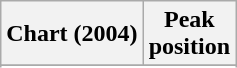<table class="wikitable sortable">
<tr>
<th align="left">Chart (2004)</th>
<th align="center">Peak<br>position</th>
</tr>
<tr>
</tr>
<tr>
</tr>
</table>
